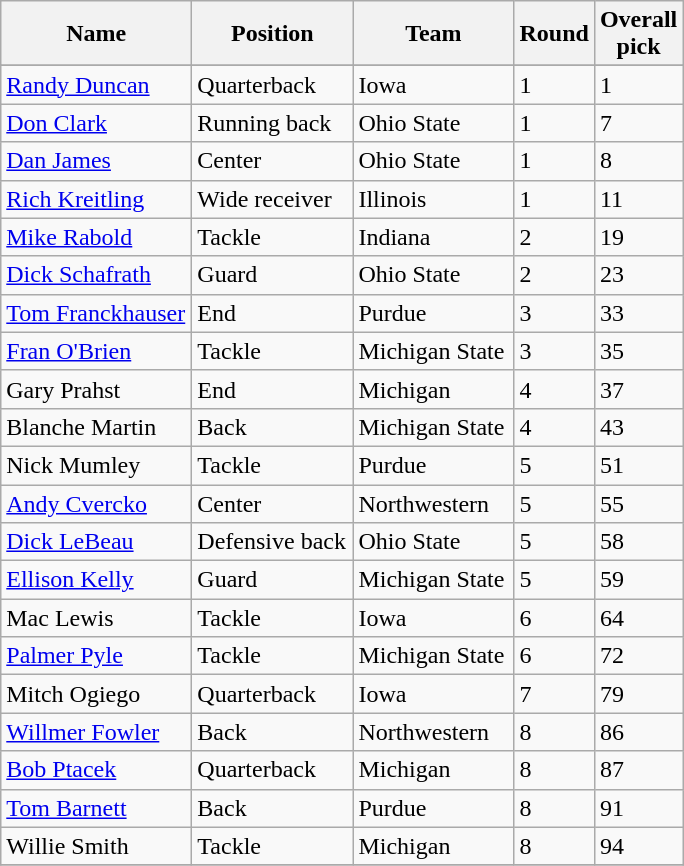<table class="sortable wikitable">
<tr>
<th width="120">Name</th>
<th width="100">Position</th>
<th width="100">Team</th>
<th width="25">Round</th>
<th width="25">Overall pick</th>
</tr>
<tr align="left" bgcolor="">
</tr>
<tr>
<td><a href='#'>Randy Duncan</a></td>
<td>Quarterback</td>
<td>Iowa</td>
<td>1</td>
<td>1</td>
</tr>
<tr>
<td><a href='#'>Don Clark</a></td>
<td>Running back</td>
<td>Ohio State</td>
<td>1</td>
<td>7</td>
</tr>
<tr>
<td><a href='#'>Dan James</a></td>
<td>Center</td>
<td>Ohio State</td>
<td>1</td>
<td>8</td>
</tr>
<tr>
<td><a href='#'>Rich Kreitling</a></td>
<td>Wide receiver</td>
<td>Illinois</td>
<td>1</td>
<td>11</td>
</tr>
<tr>
<td><a href='#'>Mike Rabold</a></td>
<td>Tackle</td>
<td>Indiana</td>
<td>2</td>
<td>19</td>
</tr>
<tr>
<td><a href='#'>Dick Schafrath</a></td>
<td>Guard</td>
<td>Ohio State</td>
<td>2</td>
<td>23</td>
</tr>
<tr>
<td><a href='#'>Tom Franckhauser</a></td>
<td>End</td>
<td>Purdue</td>
<td>3</td>
<td>33</td>
</tr>
<tr>
<td><a href='#'>Fran O'Brien</a></td>
<td>Tackle</td>
<td>Michigan State</td>
<td>3</td>
<td>35</td>
</tr>
<tr>
<td>Gary Prahst</td>
<td>End</td>
<td>Michigan</td>
<td>4</td>
<td>37</td>
</tr>
<tr>
<td>Blanche Martin</td>
<td>Back</td>
<td>Michigan State</td>
<td>4</td>
<td>43</td>
</tr>
<tr>
<td>Nick Mumley</td>
<td>Tackle</td>
<td>Purdue</td>
<td>5</td>
<td>51</td>
</tr>
<tr>
<td><a href='#'>Andy Cvercko</a></td>
<td>Center</td>
<td>Northwestern</td>
<td>5</td>
<td>55</td>
</tr>
<tr>
<td><a href='#'>Dick LeBeau</a></td>
<td>Defensive back</td>
<td>Ohio State</td>
<td>5</td>
<td>58</td>
</tr>
<tr>
<td><a href='#'>Ellison Kelly</a></td>
<td>Guard</td>
<td>Michigan State</td>
<td>5</td>
<td>59</td>
</tr>
<tr>
<td>Mac Lewis</td>
<td>Tackle</td>
<td>Iowa</td>
<td>6</td>
<td>64</td>
</tr>
<tr>
<td><a href='#'>Palmer Pyle</a></td>
<td>Tackle</td>
<td>Michigan State</td>
<td>6</td>
<td>72</td>
</tr>
<tr>
<td>Mitch Ogiego</td>
<td>Quarterback</td>
<td>Iowa</td>
<td>7</td>
<td>79</td>
</tr>
<tr>
<td><a href='#'>Willmer Fowler</a></td>
<td>Back</td>
<td>Northwestern</td>
<td>8</td>
<td>86</td>
</tr>
<tr>
<td><a href='#'>Bob Ptacek</a></td>
<td>Quarterback</td>
<td>Michigan</td>
<td>8</td>
<td>87</td>
</tr>
<tr>
<td><a href='#'>Tom Barnett</a></td>
<td>Back</td>
<td>Purdue</td>
<td>8</td>
<td>91</td>
</tr>
<tr>
<td>Willie Smith</td>
<td>Tackle</td>
<td>Michigan</td>
<td>8</td>
<td>94</td>
</tr>
<tr>
</tr>
</table>
